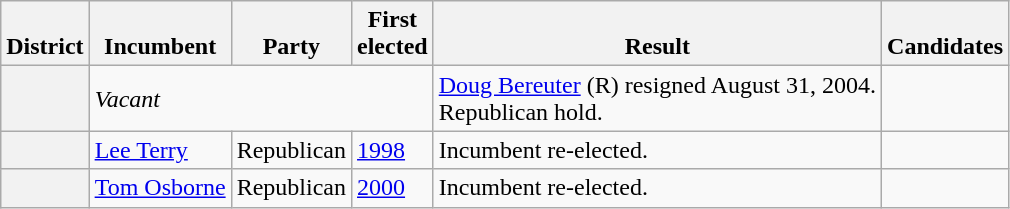<table class=wikitable>
<tr valign=bottom>
<th>District</th>
<th>Incumbent</th>
<th>Party</th>
<th>First<br>elected</th>
<th>Result</th>
<th>Candidates</th>
</tr>
<tr>
<th></th>
<td colspan=3><em>Vacant</em></td>
<td><a href='#'>Doug Bereuter</a> (R) resigned August 31, 2004.<br>Republican hold.</td>
<td nowrap></td>
</tr>
<tr>
<th></th>
<td><a href='#'>Lee Terry</a></td>
<td>Republican</td>
<td><a href='#'>1998</a></td>
<td>Incumbent re-elected.</td>
<td nowrap></td>
</tr>
<tr>
<th></th>
<td><a href='#'>Tom Osborne</a></td>
<td>Republican</td>
<td><a href='#'>2000</a></td>
<td>Incumbent re-elected.</td>
<td nowrap></td>
</tr>
</table>
